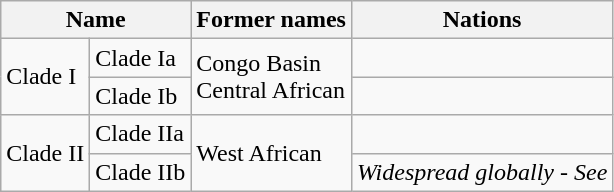<table class="wikitable">
<tr>
<th colspan="2">Name</th>
<th>Former names</th>
<th>Nations</th>
</tr>
<tr>
<td rowspan="2">Clade I</td>
<td>Clade Ia</td>
<td rowspan="2">Congo Basin<br>Central African</td>
<td></td>
</tr>
<tr>
<td>Clade Ib</td>
<td></td>
</tr>
<tr>
<td rowspan="2">Clade II</td>
<td>Clade IIa</td>
<td rowspan="2">West African</td>
<td></td>
</tr>
<tr>
<td>Clade IIb</td>
<td><em>Widespread globally - See </em></td>
</tr>
</table>
